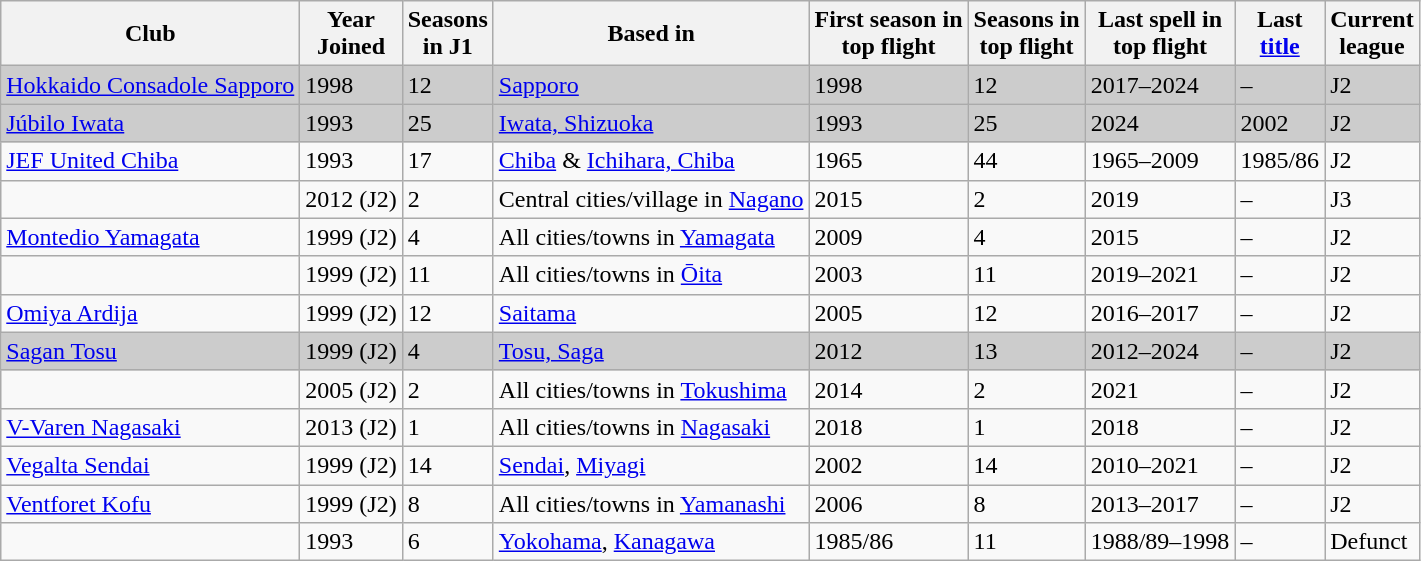<table class="wikitable sortable">
<tr>
<th>Club</th>
<th>Year<br>Joined</th>
<th>Seasons<br>in J1</th>
<th>Based in</th>
<th>First season in<br>top flight</th>
<th>Seasons in<br>top flight</th>
<th>Last spell in<br>top flight</th>
<th>Last<br><a href='#'>title</a></th>
<th>Current<br> league</th>
</tr>
<tr style="background:#ccc;">
<td><a href='#'>Hokkaido Consadole Sapporo</a></td>
<td>1998</td>
<td>12</td>
<td><a href='#'>Sapporo</a></td>
<td>1998</td>
<td>12</td>
<td>2017–2024</td>
<td>–</td>
<td>J2</td>
</tr>
<tr style="background:#ccc;">
<td><a href='#'>Júbilo Iwata</a></td>
<td>1993</td>
<td>25</td>
<td><a href='#'>Iwata, Shizuoka</a></td>
<td>1993</td>
<td>25</td>
<td>2024</td>
<td>2002</td>
<td>J2</td>
</tr>
<tr>
<td><a href='#'>JEF United Chiba</a></td>
<td>1993</td>
<td>17</td>
<td><a href='#'>Chiba</a> & <a href='#'>Ichihara, Chiba</a></td>
<td>1965</td>
<td>44</td>
<td>1965–2009</td>
<td>1985/86</td>
<td>J2</td>
</tr>
<tr>
<td></td>
<td>2012 (J2)</td>
<td>2</td>
<td>Central cities/village in <a href='#'>Nagano</a></td>
<td>2015</td>
<td>2</td>
<td>2019</td>
<td>–</td>
<td>J3</td>
</tr>
<tr>
<td><a href='#'>Montedio Yamagata</a></td>
<td>1999 (J2)</td>
<td>4</td>
<td>All cities/towns in <a href='#'>Yamagata</a></td>
<td>2009</td>
<td>4</td>
<td>2015</td>
<td>–</td>
<td>J2</td>
</tr>
<tr>
<td></td>
<td>1999 (J2)</td>
<td>11</td>
<td>All cities/towns in <a href='#'>Ōita</a></td>
<td>2003</td>
<td>11</td>
<td>2019–2021</td>
<td>–</td>
<td>J2</td>
</tr>
<tr>
<td><a href='#'>Omiya Ardija</a></td>
<td>1999 (J2)</td>
<td>12</td>
<td><a href='#'>Saitama</a></td>
<td>2005</td>
<td>12</td>
<td>2016–2017</td>
<td>–</td>
<td>J2</td>
</tr>
<tr style="background:#ccc;">
<td><a href='#'>Sagan Tosu</a></td>
<td>1999 (J2)</td>
<td>4</td>
<td><a href='#'>Tosu, Saga</a></td>
<td>2012</td>
<td>13</td>
<td>2012–2024</td>
<td>–</td>
<td>J2</td>
</tr>
<tr>
<td></td>
<td>2005 (J2)</td>
<td>2</td>
<td>All cities/towns in <a href='#'>Tokushima</a></td>
<td>2014</td>
<td>2</td>
<td>2021</td>
<td>–</td>
<td>J2</td>
</tr>
<tr>
<td><a href='#'>V-Varen Nagasaki</a></td>
<td>2013 (J2)</td>
<td>1</td>
<td>All cities/towns in <a href='#'>Nagasaki</a></td>
<td>2018</td>
<td>1</td>
<td>2018</td>
<td>–</td>
<td>J2</td>
</tr>
<tr>
<td><a href='#'>Vegalta Sendai</a></td>
<td>1999 (J2)</td>
<td>14</td>
<td><a href='#'>Sendai</a>, <a href='#'>Miyagi</a></td>
<td>2002</td>
<td>14</td>
<td>2010–2021</td>
<td>–</td>
<td>J2</td>
</tr>
<tr>
<td><a href='#'>Ventforet Kofu</a></td>
<td>1999 (J2)</td>
<td>8</td>
<td>All cities/towns in <a href='#'>Yamanashi</a></td>
<td>2006</td>
<td>8</td>
<td>2013–2017</td>
<td>–</td>
<td>J2</td>
</tr>
<tr>
<td></td>
<td>1993</td>
<td>6</td>
<td><a href='#'>Yokohama</a>, <a href='#'>Kanagawa</a></td>
<td>1985/86</td>
<td>11</td>
<td>1988/89–1998</td>
<td>–</td>
<td>Defunct</td>
</tr>
</table>
